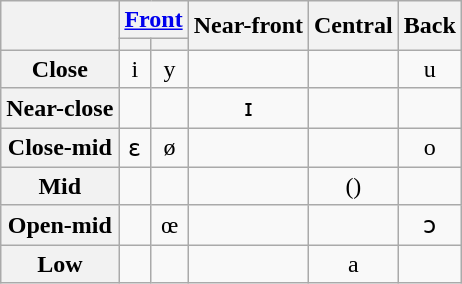<table class="wikitable" style="text-align:center">
<tr>
<th rowspan="2"></th>
<th colspan="2"><a href='#'>Front</a></th>
<th rowspan="2">Near-front</th>
<th rowspan="2">Central</th>
<th rowspan="2">Back</th>
</tr>
<tr>
<th></th>
<th></th>
</tr>
<tr>
<th>Close</th>
<td>i</td>
<td>y</td>
<td></td>
<td></td>
<td>u</td>
</tr>
<tr>
<th>Near-close</th>
<td></td>
<td></td>
<td>ɪ</td>
<td></td>
<td></td>
</tr>
<tr>
<th>Close-mid</th>
<td>ɛ</td>
<td>ø</td>
<td></td>
<td></td>
<td>o</td>
</tr>
<tr>
<th>Mid</th>
<td></td>
<td></td>
<td></td>
<td>()</td>
<td></td>
</tr>
<tr>
<th>Open-mid</th>
<td></td>
<td>œ</td>
<td></td>
<td></td>
<td>ɔ</td>
</tr>
<tr>
<th>Low</th>
<td></td>
<td></td>
<td></td>
<td>a</td>
<td></td>
</tr>
</table>
